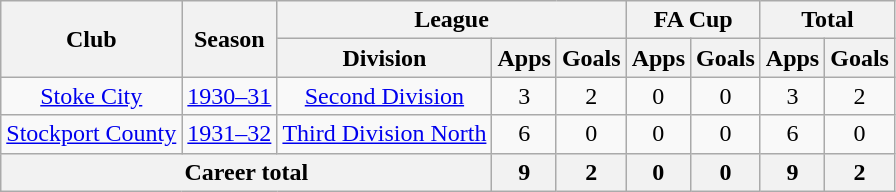<table class="wikitable" style="text-align: center;">
<tr>
<th rowspan="2">Club</th>
<th rowspan="2">Season</th>
<th colspan="3">League</th>
<th colspan="2">FA Cup</th>
<th colspan="2">Total</th>
</tr>
<tr>
<th>Division</th>
<th>Apps</th>
<th>Goals</th>
<th>Apps</th>
<th>Goals</th>
<th>Apps</th>
<th>Goals</th>
</tr>
<tr>
<td><a href='#'>Stoke City</a></td>
<td><a href='#'>1930–31</a></td>
<td><a href='#'>Second Division</a></td>
<td>3</td>
<td>2</td>
<td>0</td>
<td>0</td>
<td>3</td>
<td>2</td>
</tr>
<tr>
<td><a href='#'>Stockport County</a></td>
<td><a href='#'>1931–32</a></td>
<td><a href='#'>Third Division North</a></td>
<td>6</td>
<td>0</td>
<td>0</td>
<td>0</td>
<td>6</td>
<td>0</td>
</tr>
<tr>
<th colspan="3">Career total</th>
<th>9</th>
<th>2</th>
<th>0</th>
<th>0</th>
<th>9</th>
<th>2</th>
</tr>
</table>
